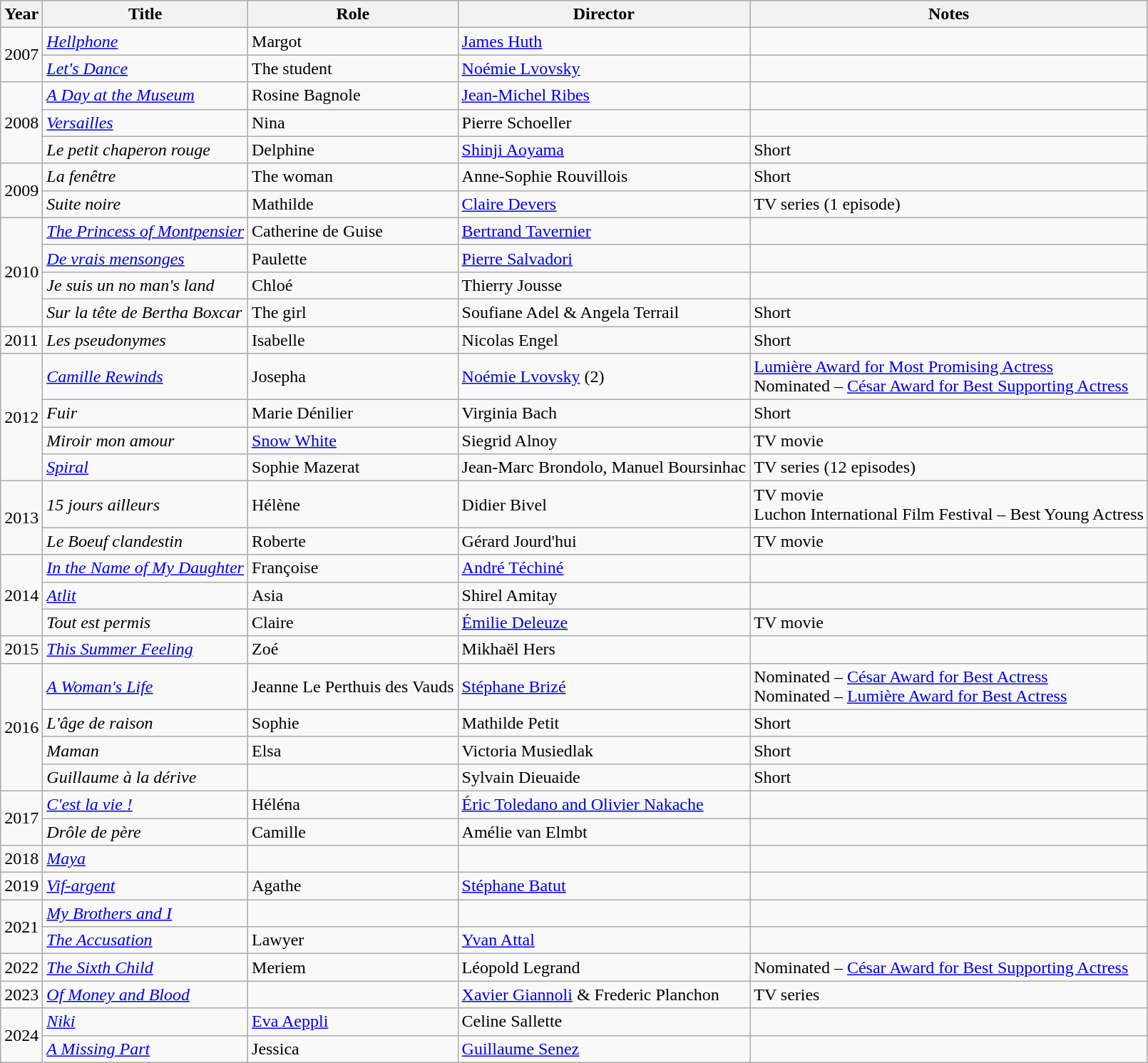<table class="wikitable">
<tr>
<th>Year</th>
<th>Title</th>
<th>Role</th>
<th>Director</th>
<th>Notes</th>
</tr>
<tr>
<td rowspan=2>2007</td>
<td><em><a href='#'>Hellphone</a></em></td>
<td>Margot</td>
<td><a href='#'>James Huth</a></td>
<td></td>
</tr>
<tr>
<td><em><a href='#'>Let's Dance</a></em></td>
<td>The student</td>
<td><a href='#'>Noémie Lvovsky</a></td>
<td></td>
</tr>
<tr>
<td rowspan=3>2008</td>
<td><em><a href='#'>A Day at the Museum</a></em></td>
<td>Rosine Bagnole</td>
<td><a href='#'>Jean-Michel Ribes</a></td>
<td></td>
</tr>
<tr>
<td><em><a href='#'>Versailles</a></em></td>
<td>Nina</td>
<td>Pierre Schoeller</td>
<td></td>
</tr>
<tr>
<td><em>Le petit chaperon rouge</em></td>
<td>Delphine</td>
<td><a href='#'>Shinji Aoyama</a></td>
<td>Short</td>
</tr>
<tr>
<td rowspan=2>2009</td>
<td><em>La fenêtre</em></td>
<td>The woman</td>
<td>Anne-Sophie Rouvillois</td>
<td>Short</td>
</tr>
<tr>
<td><em>Suite noire</em></td>
<td>Mathilde</td>
<td><a href='#'>Claire Devers</a></td>
<td>TV series (1 episode)</td>
</tr>
<tr>
<td rowspan=4>2010</td>
<td><em><a href='#'>The Princess of Montpensier</a></em></td>
<td>Catherine de Guise</td>
<td><a href='#'>Bertrand Tavernier</a></td>
<td></td>
</tr>
<tr>
<td><em><a href='#'>De vrais mensonges</a></em></td>
<td>Paulette</td>
<td><a href='#'>Pierre Salvadori</a></td>
<td></td>
</tr>
<tr>
<td><em>Je suis un no man's land</em></td>
<td>Chloé</td>
<td>Thierry Jousse</td>
<td></td>
</tr>
<tr>
<td><em>Sur la tête de Bertha Boxcar</em></td>
<td>The girl</td>
<td>Soufiane Adel & Angela Terrail</td>
<td>Short</td>
</tr>
<tr>
<td rowspan=1>2011</td>
<td><em>Les pseudonymes</em></td>
<td>Isabelle</td>
<td>Nicolas Engel</td>
<td>Short</td>
</tr>
<tr>
<td rowspan=4>2012</td>
<td><em><a href='#'>Camille Rewinds</a></em></td>
<td>Josepha</td>
<td><a href='#'>Noémie Lvovsky</a> (2)</td>
<td><a href='#'>Lumière Award for Most Promising Actress</a><br>Nominated – <a href='#'>César Award for Best Supporting Actress</a></td>
</tr>
<tr>
<td><em>Fuir</em></td>
<td>Marie Dénilier</td>
<td>Virginia Bach</td>
<td>Short</td>
</tr>
<tr>
<td><em>Miroir mon amour</em></td>
<td><a href='#'>Snow White</a></td>
<td>Siegrid Alnoy</td>
<td>TV movie</td>
</tr>
<tr>
<td><em><a href='#'>Spiral</a></em></td>
<td>Sophie Mazerat</td>
<td>Jean-Marc Brondolo, Manuel Boursinhac</td>
<td>TV series (12 episodes)</td>
</tr>
<tr>
<td rowspan=2>2013</td>
<td><em>15 jours ailleurs</em></td>
<td>Hélène</td>
<td>Didier Bivel</td>
<td>TV movie<br>Luchon International Film Festival – Best Young Actress</td>
</tr>
<tr>
<td><em>Le Boeuf clandestin</em></td>
<td>Roberte</td>
<td>Gérard Jourd'hui</td>
<td>TV movie</td>
</tr>
<tr>
<td rowspan=3>2014</td>
<td><em><a href='#'>In the Name of My Daughter</a></em></td>
<td>Françoise</td>
<td><a href='#'>André Téchiné</a></td>
<td></td>
</tr>
<tr>
<td><em><a href='#'>Atlit</a></em></td>
<td>Asia</td>
<td>Shirel Amitay</td>
<td></td>
</tr>
<tr>
<td><em>Tout est permis</em></td>
<td>Claire</td>
<td><a href='#'>Émilie Deleuze</a></td>
<td>TV movie</td>
</tr>
<tr>
<td rowspan=1>2015</td>
<td><em><a href='#'>This Summer Feeling</a></em></td>
<td>Zoé</td>
<td>Mikhaël Hers</td>
<td></td>
</tr>
<tr>
<td rowspan=4>2016</td>
<td><em><a href='#'>A Woman's Life</a></em></td>
<td>Jeanne Le Perthuis des Vauds</td>
<td><a href='#'>Stéphane Brizé</a></td>
<td>Nominated – <a href='#'>César Award for Best Actress</a><br>Nominated – <a href='#'>Lumière Award for Best Actress</a></td>
</tr>
<tr>
<td><em>L'âge de raison</em></td>
<td>Sophie</td>
<td>Mathilde Petit</td>
<td>Short</td>
</tr>
<tr>
<td><em>Maman</em></td>
<td>Elsa</td>
<td>Victoria Musiedlak</td>
<td>Short</td>
</tr>
<tr>
<td><em>Guillaume à la dérive</em></td>
<td></td>
<td>Sylvain Dieuaide</td>
<td>Short</td>
</tr>
<tr>
<td rowspan=2>2017</td>
<td><em><a href='#'>C'est la vie !</a></em></td>
<td>Héléna</td>
<td><a href='#'>Éric Toledano and Olivier Nakache</a></td>
<td></td>
</tr>
<tr>
<td><em>Drôle de père</em></td>
<td>Camille</td>
<td>Amélie van Elmbt</td>
<td></td>
</tr>
<tr>
<td>2018</td>
<td><em><a href='#'>Maya</a></em></td>
<td></td>
<td></td>
<td></td>
</tr>
<tr>
<td rowspan=1>2019</td>
<td><em><a href='#'>Vif-argent</a></em></td>
<td>Agathe</td>
<td><a href='#'>Stéphane Batut</a></td>
</tr>
<tr>
<td rowspan="2">2021</td>
<td><em><a href='#'>My Brothers and I</a></em></td>
<td></td>
<td></td>
<td></td>
</tr>
<tr>
<td><em><a href='#'>The Accusation</a></em></td>
<td>Lawyer</td>
<td><a href='#'>Yvan Attal</a></td>
<td></td>
</tr>
<tr>
<td>2022</td>
<td><em><a href='#'>The Sixth Child</a></em></td>
<td>Meriem</td>
<td>Léopold Legrand</td>
<td>Nominated – <a href='#'>César Award for Best Supporting Actress</a></td>
</tr>
<tr>
<td>2023</td>
<td><em><a href='#'>Of Money and Blood</a></em></td>
<td></td>
<td><a href='#'>Xavier Giannoli</a> & Frederic Planchon</td>
<td>TV series</td>
</tr>
<tr>
<td rowspan="2">2024</td>
<td><em><a href='#'>Niki</a></em></td>
<td><a href='#'>Eva Aeppli</a></td>
<td>Celine Sallette</td>
<td></td>
</tr>
<tr>
<td><em><a href='#'>A Missing Part</a></em></td>
<td>Jessica</td>
<td><a href='#'>Guillaume Senez</a></td>
<td></td>
</tr>
</table>
